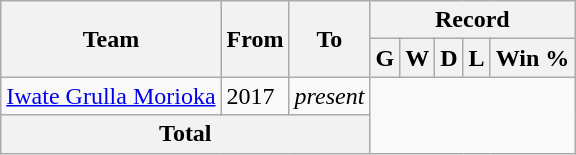<table class="wikitable" style="text-align: center">
<tr>
<th rowspan="2">Team</th>
<th rowspan="2">From</th>
<th rowspan="2">To</th>
<th colspan="5">Record</th>
</tr>
<tr>
<th>G</th>
<th>W</th>
<th>D</th>
<th>L</th>
<th>Win %</th>
</tr>
<tr>
<td align="left"><a href='#'>Iwate Grulla Morioka</a></td>
<td align="left">2017</td>
<td align="left"><em>present</em><br></td>
</tr>
<tr>
<th colspan="3">Total<br></th>
</tr>
</table>
